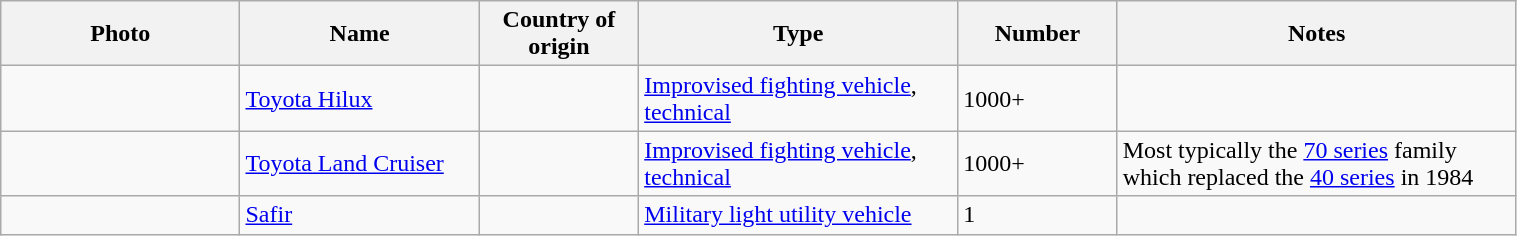<table class="wikitable sortable" style="width:80%;">
<tr>
<th style="width:15%;">Photo</th>
<th style="width:15%;">Name</th>
<th style="width:10%;">Country of origin</th>
<th style="width:20%;">Type</th>
<th style="width:10%;">Number</th>
<th style="width:25%;">Notes</th>
</tr>
<tr>
<td></td>
<td><a href='#'>Toyota Hilux</a></td>
<td></td>
<td><a href='#'>Improvised fighting vehicle</a>, <a href='#'>technical</a></td>
<td>1000+</td>
<td></td>
</tr>
<tr>
<td></td>
<td><a href='#'>Toyota Land Cruiser</a></td>
<td></td>
<td><a href='#'>Improvised fighting vehicle</a>, <a href='#'>technical</a></td>
<td>1000+</td>
<td>Most typically the <a href='#'>70 series</a> family which replaced the <a href='#'>40 series</a> in 1984</td>
</tr>
<tr>
<td></td>
<td><a href='#'>Safir</a></td>
<td></td>
<td><a href='#'>Military light utility vehicle</a></td>
<td>1</td>
<td></td>
</tr>
</table>
